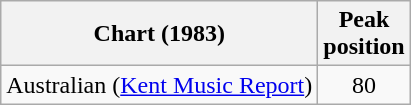<table class="wikitable">
<tr>
<th>Chart (1983)</th>
<th>Peak<br>position</th>
</tr>
<tr>
<td>Australian (<a href='#'>Kent Music Report</a>)</td>
<td align="center">80</td>
</tr>
</table>
